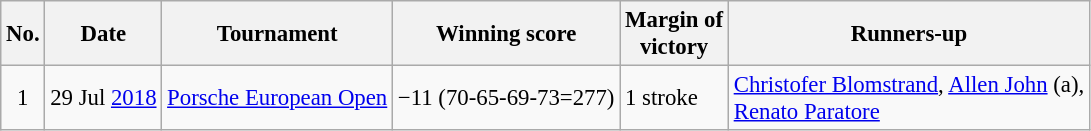<table class="wikitable" style="font-size:95%;">
<tr>
<th>No.</th>
<th>Date</th>
<th>Tournament</th>
<th>Winning score</th>
<th>Margin of<br>victory</th>
<th>Runners-up</th>
</tr>
<tr>
<td align=center>1</td>
<td align=right>29 Jul <a href='#'>2018</a></td>
<td><a href='#'>Porsche European Open</a></td>
<td>−11 (70-65-69-73=277)</td>
<td>1 stroke</td>
<td> <a href='#'>Christofer Blomstrand</a>,  <a href='#'>Allen John</a> (a),<br> <a href='#'>Renato Paratore</a></td>
</tr>
</table>
